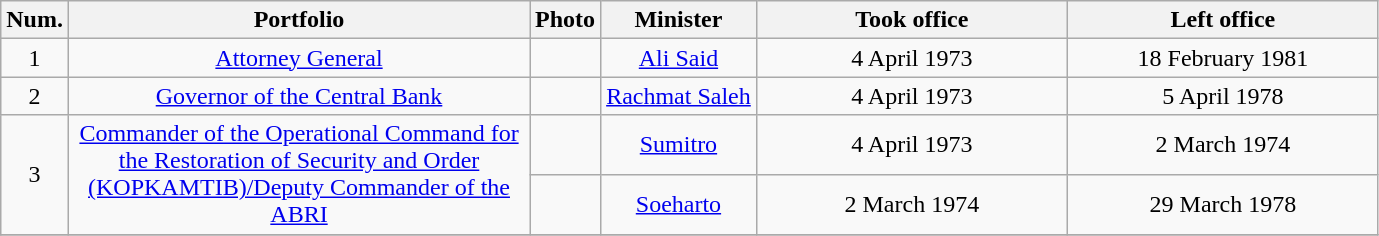<table class="wikitable">
<tr>
<th width=25>Num.</th>
<th width=300>Portfolio</th>
<th>Photo</th>
<th>Minister</th>
<th width=200>Took office</th>
<th width=200>Left office</th>
</tr>
<tr>
<td align="center">1</td>
<td align="center"><a href='#'>Attorney General</a></td>
<td align="center"></td>
<td align="center"><a href='#'>Ali Said</a></td>
<td align="center">4 April 1973</td>
<td align="center">18 February 1981</td>
</tr>
<tr>
<td align="center">2</td>
<td align="center"><a href='#'>Governor of the Central Bank</a></td>
<td align="center"></td>
<td align="center"><a href='#'>Rachmat Saleh</a></td>
<td align="center">4 April 1973</td>
<td align="center">5 April 1978</td>
</tr>
<tr>
<td align="center" rowspan=2>3</td>
<td align="center" rowspan=2><a href='#'>Commander of the Operational Command for the Restoration of Security and Order (KOPKAMTIB)/Deputy Commander of the ABRI</a></td>
<td align="center"></td>
<td align="center"><a href='#'>Sumitro</a></td>
<td align="center">4 April 1973</td>
<td align="center">2 March 1974</td>
</tr>
<tr>
<td align="center"></td>
<td align="center"><a href='#'>Soeharto</a></td>
<td align="center">2 March 1974</td>
<td align="center">29 March 1978</td>
</tr>
<tr>
</tr>
</table>
